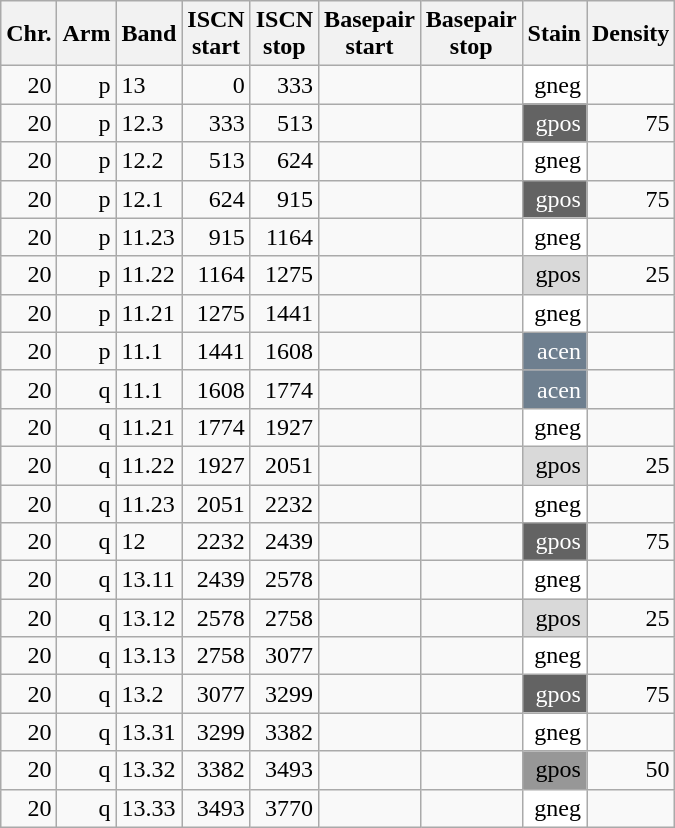<table class="wikitable" style="text-align:right">
<tr>
<th>Chr.</th>
<th>Arm</th>
<th>Band</th>
<th>ISCN<br>start</th>
<th>ISCN<br>stop</th>
<th>Basepair<br>start</th>
<th>Basepair<br>stop</th>
<th>Stain</th>
<th>Density</th>
</tr>
<tr>
<td>20</td>
<td>p</td>
<td style="text-align:left">13</td>
<td>0</td>
<td>333</td>
<td></td>
<td></td>
<td style="background:white">gneg</td>
<td></td>
</tr>
<tr>
<td>20</td>
<td>p</td>
<td style="text-align:left">12.3</td>
<td>333</td>
<td>513</td>
<td></td>
<td></td>
<td style="background:#636363; color:white;">gpos</td>
<td>75</td>
</tr>
<tr>
<td>20</td>
<td>p</td>
<td style="text-align:left">12.2</td>
<td>513</td>
<td>624</td>
<td></td>
<td></td>
<td style="background:white">gneg</td>
<td></td>
</tr>
<tr>
<td>20</td>
<td>p</td>
<td style="text-align:left">12.1</td>
<td>624</td>
<td>915</td>
<td></td>
<td></td>
<td style="background:#636363; color:white;">gpos</td>
<td>75</td>
</tr>
<tr>
<td>20</td>
<td>p</td>
<td style="text-align:left">11.23</td>
<td>915</td>
<td>1164</td>
<td></td>
<td></td>
<td style="background:white">gneg</td>
<td></td>
</tr>
<tr>
<td>20</td>
<td>p</td>
<td style="text-align:left">11.22</td>
<td>1164</td>
<td>1275</td>
<td></td>
<td></td>
<td style="background:#d9d9d9">gpos</td>
<td>25</td>
</tr>
<tr>
<td>20</td>
<td>p</td>
<td style="text-align:left">11.21</td>
<td>1275</td>
<td>1441</td>
<td></td>
<td></td>
<td style="background:white">gneg</td>
<td></td>
</tr>
<tr>
<td>20</td>
<td>p</td>
<td style="text-align:left">11.1</td>
<td>1441</td>
<td>1608</td>
<td></td>
<td></td>
<td style="background:#6e7f8f; color:white;">acen</td>
<td></td>
</tr>
<tr>
<td>20</td>
<td>q</td>
<td style="text-align:left">11.1</td>
<td>1608</td>
<td>1774</td>
<td></td>
<td></td>
<td style="background:#6e7f8f; color:white;">acen</td>
<td></td>
</tr>
<tr>
<td>20</td>
<td>q</td>
<td style="text-align:left">11.21</td>
<td>1774</td>
<td>1927</td>
<td></td>
<td></td>
<td style="background:white">gneg</td>
<td></td>
</tr>
<tr>
<td>20</td>
<td>q</td>
<td style="text-align:left">11.22</td>
<td>1927</td>
<td>2051</td>
<td></td>
<td></td>
<td style="background:#d9d9d9">gpos</td>
<td>25</td>
</tr>
<tr>
<td>20</td>
<td>q</td>
<td style="text-align:left">11.23</td>
<td>2051</td>
<td>2232</td>
<td></td>
<td></td>
<td style="background:white">gneg</td>
<td></td>
</tr>
<tr>
<td>20</td>
<td>q</td>
<td style="text-align:left">12</td>
<td>2232</td>
<td>2439</td>
<td></td>
<td></td>
<td style="background:#636363; color:white;">gpos</td>
<td>75</td>
</tr>
<tr>
<td>20</td>
<td>q</td>
<td style="text-align:left">13.11</td>
<td>2439</td>
<td>2578</td>
<td></td>
<td></td>
<td style="background:white">gneg</td>
<td></td>
</tr>
<tr>
<td>20</td>
<td>q</td>
<td style="text-align:left">13.12</td>
<td>2578</td>
<td>2758</td>
<td></td>
<td></td>
<td style="background:#d9d9d9">gpos</td>
<td>25</td>
</tr>
<tr>
<td>20</td>
<td>q</td>
<td style="text-align:left">13.13</td>
<td>2758</td>
<td>3077</td>
<td></td>
<td></td>
<td style="background:white">gneg</td>
<td></td>
</tr>
<tr>
<td>20</td>
<td>q</td>
<td style="text-align:left">13.2</td>
<td>3077</td>
<td>3299</td>
<td></td>
<td></td>
<td style="background:#636363; color:white;">gpos</td>
<td>75</td>
</tr>
<tr>
<td>20</td>
<td>q</td>
<td style="text-align:left">13.31</td>
<td>3299</td>
<td>3382</td>
<td></td>
<td></td>
<td style="background:white">gneg</td>
<td></td>
</tr>
<tr>
<td>20</td>
<td>q</td>
<td style="text-align:left">13.32</td>
<td>3382</td>
<td>3493</td>
<td></td>
<td></td>
<td style="background:#979797">gpos</td>
<td>50</td>
</tr>
<tr>
<td>20</td>
<td>q</td>
<td style="text-align:left">13.33</td>
<td>3493</td>
<td>3770</td>
<td></td>
<td></td>
<td style="background:white">gneg</td>
<td></td>
</tr>
</table>
